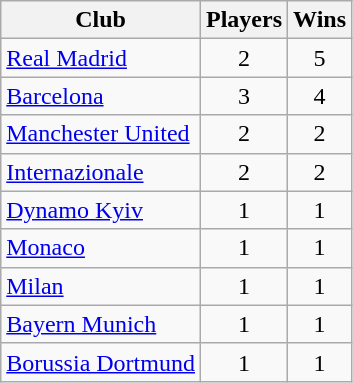<table class="wikitable">
<tr>
<th>Club</th>
<th>Players</th>
<th>Wins</th>
</tr>
<tr>
<td> <a href='#'>Real Madrid</a></td>
<td align=center>2</td>
<td align=center>5</td>
</tr>
<tr>
<td> <a href='#'>Barcelona</a></td>
<td align=center>3</td>
<td align=center>4</td>
</tr>
<tr>
<td> <a href='#'>Manchester United</a></td>
<td align=center>2</td>
<td align=center>2</td>
</tr>
<tr>
<td> <a href='#'>Internazionale</a></td>
<td align=center>2</td>
<td align=center>2</td>
</tr>
<tr>
<td> <a href='#'>Dynamo Kyiv</a></td>
<td align=center>1</td>
<td align=center>1</td>
</tr>
<tr>
<td> <a href='#'>Monaco</a></td>
<td align=center>1</td>
<td align=center>1</td>
</tr>
<tr>
<td> <a href='#'>Milan</a></td>
<td align=center>1</td>
<td align=center>1</td>
</tr>
<tr>
<td> <a href='#'>Bayern Munich</a></td>
<td align=center>1</td>
<td align=center>1</td>
</tr>
<tr>
<td> <a href='#'>Borussia Dortmund</a></td>
<td align=center>1</td>
<td align=center>1</td>
</tr>
</table>
